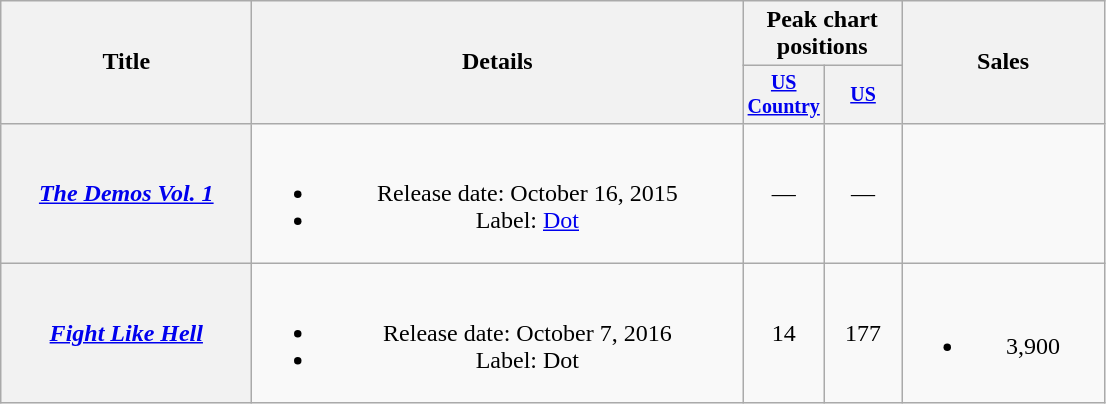<table class="wikitable plainrowheaders" style="text-align:center;">
<tr>
<th rowspan="2" style="width:10em;">Title</th>
<th rowspan="2" style="width:20em;">Details</th>
<th colspan="2">Peak chart positions</th>
<th rowspan="2" style="width:8em;">Sales</th>
</tr>
<tr style="font-size:smaller;">
<th style="width:45px;"><a href='#'>US Country</a><br></th>
<th style="width:45px;"><a href='#'>US</a></th>
</tr>
<tr>
<th scope="row"><em><a href='#'>The Demos Vol. 1</a></em></th>
<td><br><ul><li>Release date: October 16, 2015</li><li>Label: <a href='#'>Dot</a></li></ul></td>
<td>—</td>
<td>—</td>
<td></td>
</tr>
<tr>
<th scope="row"><em><a href='#'>Fight Like Hell</a></em></th>
<td><br><ul><li>Release date: October 7, 2016</li><li>Label: Dot</li></ul></td>
<td>14</td>
<td>177</td>
<td><br><ul><li>3,900</li></ul></td>
</tr>
</table>
